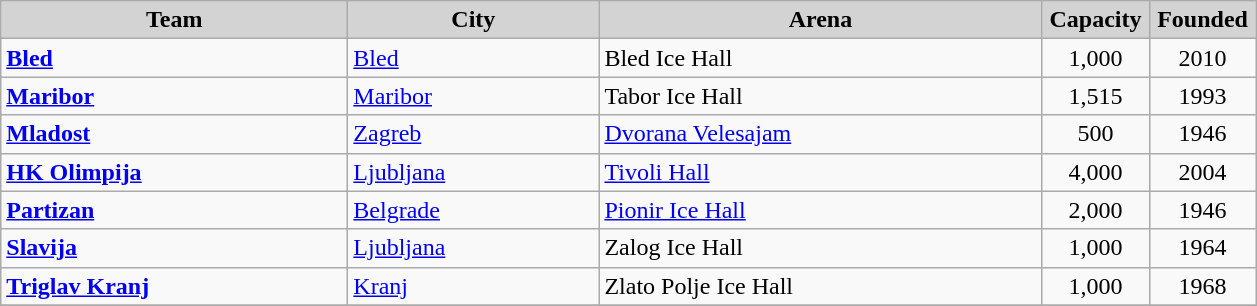<table class="wikitable" style="text-align:left">
<tr>
<th style="background:lightgrey;width:14em">Team</th>
<th style="background:lightgrey;width:10em">City</th>
<th style="background:lightgrey;width:18em">Arena</th>
<th style="background:lightgrey;width:4em">Capacity</th>
<th style="background:lightgrey;width:4em">Founded</th>
</tr>
<tr>
<td><strong><a href='#'>Bled</a></strong></td>
<td> <a href='#'>Bled</a></td>
<td>Bled Ice Hall</td>
<td align=center>1,000</td>
<td align=center>2010</td>
</tr>
<tr>
<td><strong><a href='#'>Maribor</a></strong></td>
<td> <a href='#'>Maribor</a></td>
<td>Tabor Ice Hall</td>
<td align=center>1,515</td>
<td align=center>1993</td>
</tr>
<tr>
<td><strong><a href='#'>Mladost</a></strong></td>
<td> <a href='#'>Zagreb</a></td>
<td><a href='#'>Dvorana Velesajam</a></td>
<td align=center>500</td>
<td align=center>1946</td>
</tr>
<tr>
<td><strong><a href='#'>HK Olimpija</a></strong></td>
<td> <a href='#'>Ljubljana</a></td>
<td><a href='#'>Tivoli Hall</a></td>
<td align=center>4,000</td>
<td align=center>2004</td>
</tr>
<tr>
<td><strong><a href='#'>Partizan</a></strong></td>
<td> <a href='#'>Belgrade</a></td>
<td><a href='#'>Pionir Ice Hall</a></td>
<td align=center>2,000</td>
<td align=center>1946</td>
</tr>
<tr>
<td><strong><a href='#'>Slavija</a></strong></td>
<td> <a href='#'>Ljubljana</a></td>
<td>Zalog Ice Hall</td>
<td align=center>1,000</td>
<td align=center>1964</td>
</tr>
<tr>
<td><strong><a href='#'>Triglav Kranj</a></strong></td>
<td> <a href='#'>Kranj</a></td>
<td>Zlato Polje Ice Hall</td>
<td align=center>1,000</td>
<td align=center>1968</td>
</tr>
<tr>
</tr>
</table>
